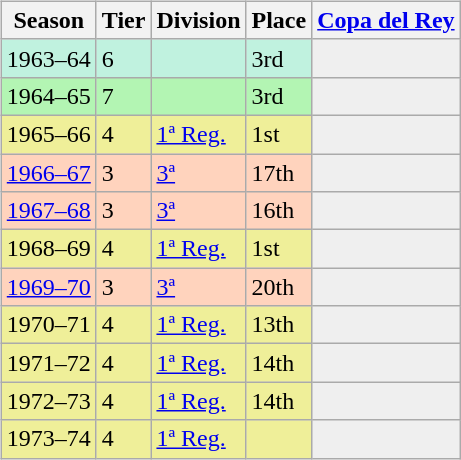<table>
<tr>
<td valign="top" width=0%><br><table class="wikitable">
<tr style="background:#f0f6fa;">
<th>Season</th>
<th>Tier</th>
<th>Division</th>
<th>Place</th>
<th><a href='#'>Copa del Rey</a></th>
</tr>
<tr>
<td style="background:#C0F2DF;">1963–64</td>
<td style="background:#C0F2DF;">6</td>
<td style="background:#C0F2DF;"></td>
<td style="background:#C0F2DF;">3rd</td>
<th style="background:#efefef;"></th>
</tr>
<tr>
<td style="background:#B3F5B3;">1964–65</td>
<td style="background:#B3F5B3;">7</td>
<td style="background:#B3F5B3;"></td>
<td style="background:#B3F5B3;">3rd</td>
<th style="background:#efefef;"></th>
</tr>
<tr>
<td style="background:#EFEF99;">1965–66</td>
<td style="background:#EFEF99;">4</td>
<td style="background:#EFEF99;"><a href='#'>1ª Reg.</a></td>
<td style="background:#EFEF99;">1st</td>
<th style="background:#efefef;"></th>
</tr>
<tr>
<td style="background:#FFD3BD;"><a href='#'>1966–67</a></td>
<td style="background:#FFD3BD;">3</td>
<td style="background:#FFD3BD;"><a href='#'>3ª</a></td>
<td style="background:#FFD3BD;">17th</td>
<th style="background:#efefef;"></th>
</tr>
<tr>
<td style="background:#FFD3BD;"><a href='#'>1967–68</a></td>
<td style="background:#FFD3BD;">3</td>
<td style="background:#FFD3BD;"><a href='#'>3ª</a></td>
<td style="background:#FFD3BD;">16th</td>
<th style="background:#efefef;"></th>
</tr>
<tr>
<td style="background:#EFEF99;">1968–69</td>
<td style="background:#EFEF99;">4</td>
<td style="background:#EFEF99;"><a href='#'>1ª Reg.</a></td>
<td style="background:#EFEF99;">1st</td>
<th style="background:#efefef;"></th>
</tr>
<tr>
<td style="background:#FFD3BD;"><a href='#'>1969–70</a></td>
<td style="background:#FFD3BD;">3</td>
<td style="background:#FFD3BD;"><a href='#'>3ª</a></td>
<td style="background:#FFD3BD;">20th</td>
<th style="background:#efefef;"></th>
</tr>
<tr>
<td style="background:#EFEF99;">1970–71</td>
<td style="background:#EFEF99;">4</td>
<td style="background:#EFEF99;"><a href='#'>1ª Reg.</a></td>
<td style="background:#EFEF99;">13th</td>
<th style="background:#efefef;"></th>
</tr>
<tr>
<td style="background:#EFEF99;">1971–72</td>
<td style="background:#EFEF99;">4</td>
<td style="background:#EFEF99;"><a href='#'>1ª Reg.</a></td>
<td style="background:#EFEF99;">14th</td>
<th style="background:#efefef;"></th>
</tr>
<tr>
<td style="background:#EFEF99;">1972–73</td>
<td style="background:#EFEF99;">4</td>
<td style="background:#EFEF99;"><a href='#'>1ª Reg.</a></td>
<td style="background:#EFEF99;">14th</td>
<th style="background:#efefef;"></th>
</tr>
<tr>
<td style="background:#EFEF99;">1973–74</td>
<td style="background:#EFEF99;">4</td>
<td style="background:#EFEF99;"><a href='#'>1ª Reg.</a></td>
<td style="background:#EFEF99;"></td>
<th style="background:#efefef;"></th>
</tr>
</table>
</td>
</tr>
</table>
